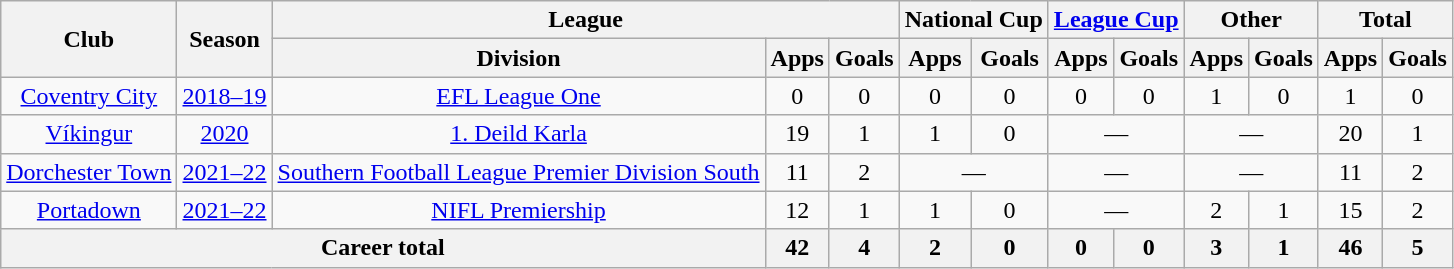<table class="wikitable" style="text-align:center">
<tr>
<th rowspan="2">Club</th>
<th rowspan="2">Season</th>
<th colspan="3">League</th>
<th colspan="2">National Cup</th>
<th colspan="2"><a href='#'>League Cup</a></th>
<th colspan="2">Other</th>
<th colspan="2">Total</th>
</tr>
<tr>
<th>Division</th>
<th>Apps</th>
<th>Goals</th>
<th>Apps</th>
<th>Goals</th>
<th>Apps</th>
<th>Goals</th>
<th>Apps</th>
<th>Goals</th>
<th>Apps</th>
<th>Goals</th>
</tr>
<tr>
<td><a href='#'>Coventry City</a></td>
<td><a href='#'>2018–19</a></td>
<td><a href='#'>EFL League One</a></td>
<td>0</td>
<td>0</td>
<td>0</td>
<td>0</td>
<td>0</td>
<td>0</td>
<td>1</td>
<td>0</td>
<td>1</td>
<td>0</td>
</tr>
<tr>
<td><a href='#'>Víkingur</a></td>
<td><a href='#'>2020</a></td>
<td><a href='#'>1. Deild Karla</a></td>
<td>19</td>
<td>1</td>
<td>1</td>
<td>0</td>
<td colspan="2">—</td>
<td colspan="2">—</td>
<td>20</td>
<td>1</td>
</tr>
<tr>
<td><a href='#'>Dorchester Town</a></td>
<td><a href='#'>2021–22</a></td>
<td><a href='#'>Southern Football League Premier Division South</a></td>
<td>11</td>
<td>2</td>
<td colspan="2">—</td>
<td colspan="2">—</td>
<td colspan="2">—</td>
<td>11</td>
<td>2</td>
</tr>
<tr>
<td><a href='#'>Portadown</a></td>
<td><a href='#'>2021–22</a></td>
<td><a href='#'>NIFL Premiership</a></td>
<td>12</td>
<td>1</td>
<td>1</td>
<td>0</td>
<td colspan="2">—</td>
<td>2</td>
<td>1</td>
<td>15</td>
<td>2</td>
</tr>
<tr>
<th colspan="3">Career total</th>
<th>42</th>
<th>4</th>
<th>2</th>
<th>0</th>
<th>0</th>
<th>0</th>
<th>3</th>
<th>1</th>
<th>46</th>
<th>5</th>
</tr>
</table>
